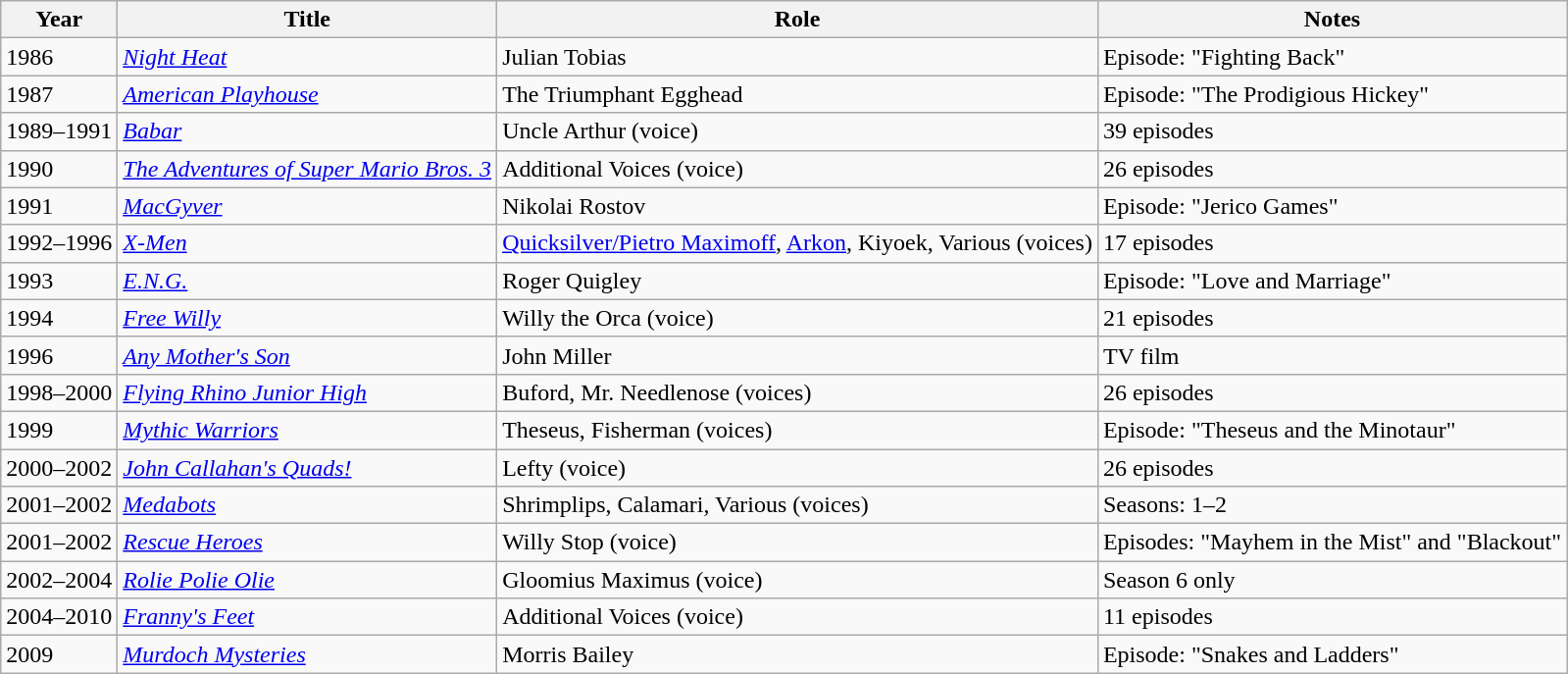<table class="wikitable sortable">
<tr>
<th>Year</th>
<th>Title</th>
<th>Role</th>
<th scope="col" class="unsortable">Notes</th>
</tr>
<tr>
<td>1986</td>
<td><em><a href='#'>Night Heat</a></em></td>
<td>Julian Tobias</td>
<td>Episode: "Fighting Back"</td>
</tr>
<tr>
<td>1987</td>
<td><em><a href='#'>American Playhouse</a></em></td>
<td>The Triumphant Egghead</td>
<td>Episode: "The Prodigious Hickey"</td>
</tr>
<tr>
<td>1989–1991</td>
<td><em><a href='#'>Babar</a></em></td>
<td>Uncle Arthur (voice)</td>
<td>39 episodes</td>
</tr>
<tr>
<td>1990</td>
<td data-sort-value="Adventures of Super Mario Bros. 3, The"><em><a href='#'>The Adventures of Super Mario Bros. 3</a></em></td>
<td>Additional Voices (voice)</td>
<td>26 episodes</td>
</tr>
<tr>
<td>1991</td>
<td><em><a href='#'>MacGyver</a></em></td>
<td>Nikolai Rostov</td>
<td>Episode: "Jerico Games"</td>
</tr>
<tr>
<td>1992–1996</td>
<td><em><a href='#'>X-Men</a></em></td>
<td><a href='#'>Quicksilver/Pietro Maximoff</a>, <a href='#'>Arkon</a>, Kiyoek, Various (voices)</td>
<td>17 episodes</td>
</tr>
<tr>
<td>1993</td>
<td><em><a href='#'>E.N.G.</a></em></td>
<td>Roger Quigley</td>
<td>Episode: "Love and Marriage"</td>
</tr>
<tr>
<td>1994</td>
<td><em><a href='#'>Free Willy</a></em></td>
<td>Willy the Orca (voice)</td>
<td>21 episodes</td>
</tr>
<tr>
<td>1996</td>
<td><em><a href='#'>Any Mother's Son</a></em></td>
<td>John Miller</td>
<td>TV film</td>
</tr>
<tr>
<td>1998–2000</td>
<td><em><a href='#'>Flying Rhino Junior High</a></em></td>
<td>Buford, Mr. Needlenose (voices)</td>
<td>26 episodes</td>
</tr>
<tr>
<td>1999</td>
<td><em><a href='#'>Mythic Warriors</a></em></td>
<td>Theseus, Fisherman (voices)</td>
<td>Episode: "Theseus and the Minotaur"</td>
</tr>
<tr>
<td>2000–2002</td>
<td><em><a href='#'>John Callahan's Quads!</a></em></td>
<td>Lefty (voice)</td>
<td>26 episodes</td>
</tr>
<tr>
<td>2001–2002</td>
<td><em><a href='#'>Medabots</a></em></td>
<td>Shrimplips, Calamari, Various (voices)</td>
<td>Seasons: 1–2</td>
</tr>
<tr>
<td>2001–2002</td>
<td><em><a href='#'>Rescue Heroes</a></em></td>
<td>Willy Stop (voice)</td>
<td>Episodes: "Mayhem in the Mist" and "Blackout"</td>
</tr>
<tr>
<td>2002–2004</td>
<td><em><a href='#'>Rolie Polie Olie</a></em></td>
<td>Gloomius Maximus (voice)</td>
<td>Season 6 only</td>
</tr>
<tr>
<td>2004–2010</td>
<td><em><a href='#'>Franny's Feet</a></em></td>
<td>Additional Voices (voice)</td>
<td>11 episodes</td>
</tr>
<tr>
<td>2009</td>
<td><em><a href='#'>Murdoch Mysteries</a></em></td>
<td>Morris Bailey</td>
<td>Episode: "Snakes and Ladders"</td>
</tr>
</table>
